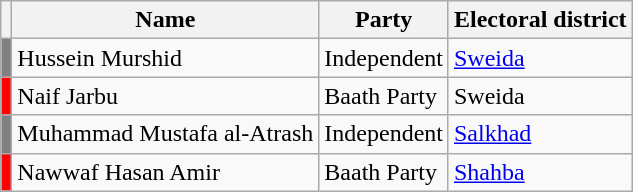<table class="wikitable sortable">
<tr>
<th></th>
<th>Name</th>
<th>Party</th>
<th>Electoral district</th>
</tr>
<tr>
<td bgcolor="grey"></td>
<td>Hussein Murshid</td>
<td>Independent</td>
<td><a href='#'>Sweida</a></td>
</tr>
<tr>
<td bgcolor="red"></td>
<td>Naif Jarbu</td>
<td>Baath Party</td>
<td>Sweida</td>
</tr>
<tr>
<td bgcolor="grey"></td>
<td>Muhammad Mustafa al-Atrash</td>
<td>Independent</td>
<td><a href='#'>Salkhad</a></td>
</tr>
<tr>
<td bgcolor="red"></td>
<td>Nawwaf Hasan Amir</td>
<td>Baath Party</td>
<td><a href='#'>Shahba</a></td>
</tr>
</table>
